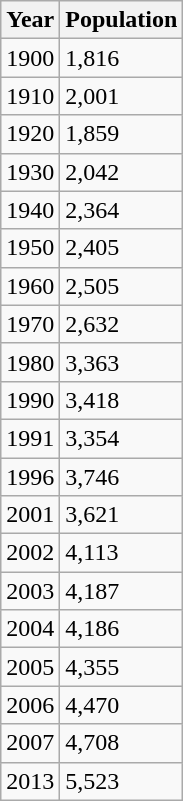<table class="wikitable">
<tr>
<th>Year</th>
<th>Population</th>
</tr>
<tr>
<td>1900</td>
<td>1,816</td>
</tr>
<tr>
<td>1910</td>
<td>2,001</td>
</tr>
<tr>
<td>1920</td>
<td>1,859</td>
</tr>
<tr>
<td>1930</td>
<td>2,042</td>
</tr>
<tr>
<td>1940</td>
<td>2,364</td>
</tr>
<tr>
<td>1950</td>
<td>2,405</td>
</tr>
<tr>
<td>1960</td>
<td>2,505</td>
</tr>
<tr>
<td>1970</td>
<td>2,632</td>
</tr>
<tr>
<td>1980</td>
<td>3,363</td>
</tr>
<tr>
<td>1990</td>
<td>3,418</td>
</tr>
<tr>
<td>1991</td>
<td>3,354</td>
</tr>
<tr>
<td>1996</td>
<td>3,746</td>
</tr>
<tr>
<td>2001</td>
<td>3,621</td>
</tr>
<tr>
<td>2002</td>
<td>4,113</td>
</tr>
<tr>
<td>2003</td>
<td>4,187</td>
</tr>
<tr>
<td>2004</td>
<td>4,186</td>
</tr>
<tr>
<td>2005</td>
<td>4,355</td>
</tr>
<tr>
<td>2006</td>
<td>4,470</td>
</tr>
<tr>
<td>2007</td>
<td>4,708</td>
</tr>
<tr>
<td>2013</td>
<td>5,523</td>
</tr>
</table>
